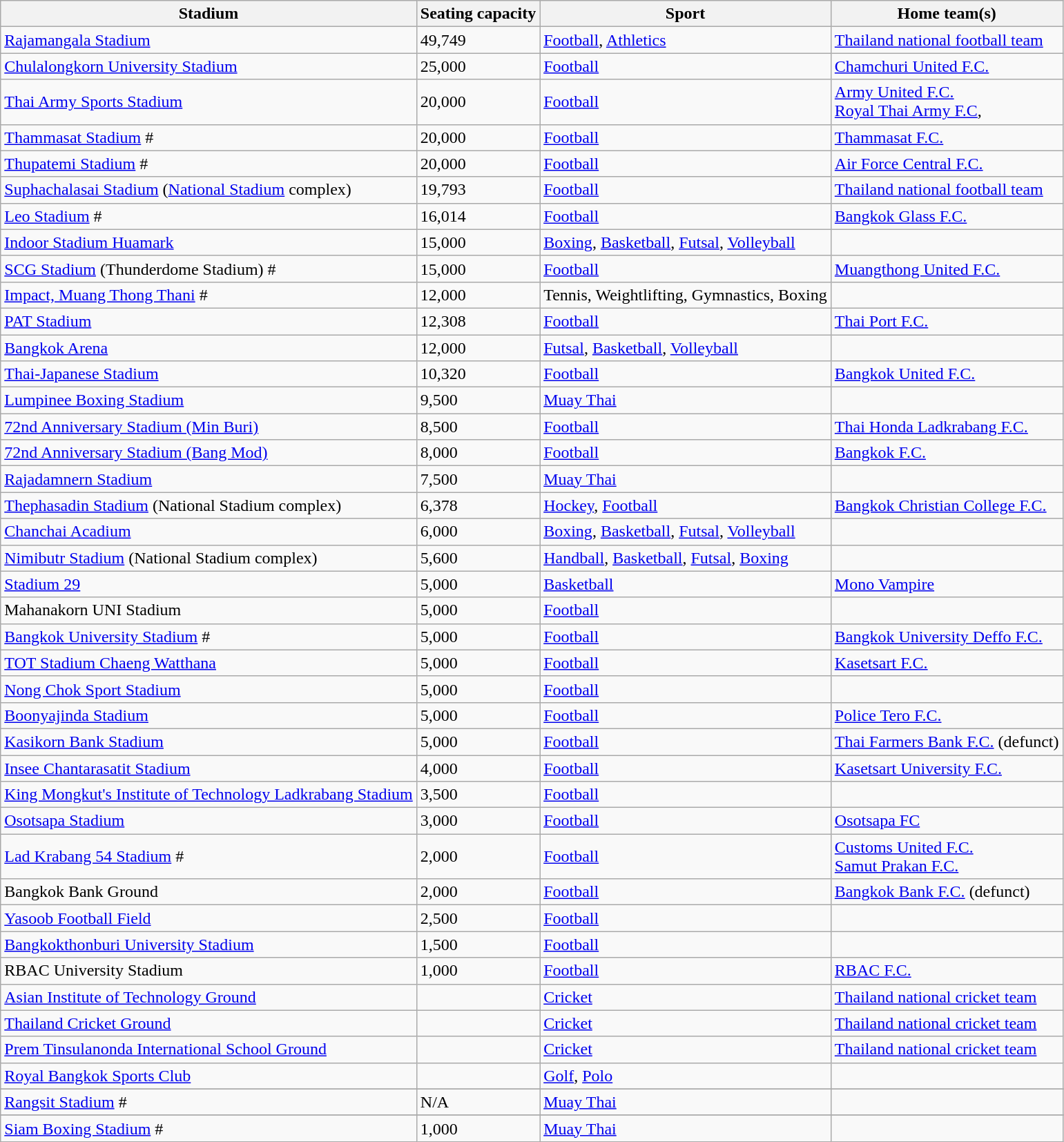<table class="wikitable sortable">
<tr>
<th>Stadium</th>
<th>Seating capacity</th>
<th>Sport</th>
<th>Home team(s)</th>
</tr>
<tr>
<td><a href='#'>Rajamangala Stadium</a></td>
<td>49,749</td>
<td><a href='#'>Football</a>, <a href='#'>Athletics</a></td>
<td><a href='#'>Thailand national football team</a></td>
</tr>
<tr>
<td><a href='#'>Chulalongkorn University Stadium</a></td>
<td>25,000</td>
<td><a href='#'>Football</a></td>
<td><a href='#'>Chamchuri United F.C.</a></td>
</tr>
<tr>
<td><a href='#'>Thai Army Sports Stadium</a></td>
<td>20,000</td>
<td><a href='#'>Football</a></td>
<td><a href='#'>Army United F.C.</a><br><a href='#'>Royal Thai Army F.C</a>,</td>
</tr>
<tr>
<td><a href='#'>Thammasat Stadium</a> #</td>
<td>20,000</td>
<td><a href='#'>Football</a></td>
<td><a href='#'>Thammasat F.C.</a></td>
</tr>
<tr>
<td><a href='#'>Thupatemi Stadium</a> #</td>
<td>20,000</td>
<td><a href='#'>Football</a></td>
<td><a href='#'>Air Force Central F.C.</a></td>
</tr>
<tr>
<td><a href='#'>Suphachalasai Stadium</a> (<a href='#'>National Stadium</a> complex)</td>
<td>19,793</td>
<td><a href='#'>Football</a></td>
<td><a href='#'>Thailand national football team</a></td>
</tr>
<tr>
<td><a href='#'>Leo Stadium</a> #</td>
<td>16,014</td>
<td><a href='#'>Football</a></td>
<td><a href='#'>Bangkok Glass F.C.</a></td>
</tr>
<tr>
<td><a href='#'>Indoor Stadium Huamark</a></td>
<td>15,000</td>
<td><a href='#'>Boxing</a>, <a href='#'>Basketball</a>, <a href='#'>Futsal</a>, <a href='#'>Volleyball</a></td>
<td></td>
</tr>
<tr>
<td><a href='#'>SCG Stadium</a> (Thunderdome Stadium) #</td>
<td>15,000</td>
<td><a href='#'>Football</a></td>
<td><a href='#'>Muangthong United F.C.</a></td>
</tr>
<tr>
<td><a href='#'>Impact, Muang Thong Thani</a> #</td>
<td>12,000</td>
<td>Tennis, Weightlifting, Gymnastics, Boxing</td>
<td></td>
</tr>
<tr>
<td><a href='#'>PAT Stadium</a></td>
<td>12,308</td>
<td><a href='#'>Football</a></td>
<td><a href='#'>Thai Port F.C.</a></td>
</tr>
<tr>
<td><a href='#'>Bangkok Arena</a></td>
<td>12,000</td>
<td><a href='#'>Futsal</a>, <a href='#'>Basketball</a>, <a href='#'>Volleyball</a></td>
<td></td>
</tr>
<tr>
<td><a href='#'>Thai-Japanese Stadium</a></td>
<td>10,320</td>
<td><a href='#'>Football</a></td>
<td><a href='#'>Bangkok United F.C.</a></td>
</tr>
<tr>
<td><a href='#'>Lumpinee Boxing Stadium</a></td>
<td>9,500</td>
<td><a href='#'>Muay Thai</a></td>
<td></td>
</tr>
<tr>
<td><a href='#'>72nd Anniversary Stadium (Min Buri)</a></td>
<td>8,500</td>
<td><a href='#'>Football</a></td>
<td><a href='#'>Thai Honda Ladkrabang F.C.</a></td>
</tr>
<tr>
<td><a href='#'>72nd Anniversary Stadium (Bang Mod)</a></td>
<td>8,000</td>
<td><a href='#'>Football</a></td>
<td><a href='#'>Bangkok F.C.</a></td>
</tr>
<tr>
<td><a href='#'>Rajadamnern Stadium</a></td>
<td>7,500</td>
<td><a href='#'>Muay Thai</a></td>
<td></td>
</tr>
<tr>
<td><a href='#'>Thephasadin Stadium</a> (National Stadium complex)</td>
<td>6,378</td>
<td><a href='#'>Hockey</a>, <a href='#'>Football</a></td>
<td><a href='#'>Bangkok Christian College F.C.</a></td>
</tr>
<tr>
<td><a href='#'>Chanchai Acadium</a></td>
<td>6,000</td>
<td><a href='#'>Boxing</a>, <a href='#'>Basketball</a>, <a href='#'>Futsal</a>, <a href='#'>Volleyball</a></td>
<td></td>
</tr>
<tr>
<td><a href='#'>Nimibutr Stadium</a> (National Stadium complex)</td>
<td>5,600</td>
<td><a href='#'>Handball</a>, <a href='#'>Basketball</a>, <a href='#'>Futsal</a>, <a href='#'>Boxing</a></td>
<td></td>
</tr>
<tr>
<td><a href='#'>Stadium 29</a></td>
<td>5,000</td>
<td><a href='#'>Basketball</a></td>
<td><a href='#'>Mono Vampire</a></td>
</tr>
<tr>
<td>Mahanakorn UNI Stadium</td>
<td>5,000</td>
<td><a href='#'>Football</a></td>
<td></td>
</tr>
<tr>
<td><a href='#'>Bangkok University Stadium</a> #</td>
<td>5,000</td>
<td><a href='#'>Football</a></td>
<td><a href='#'>Bangkok University Deffo F.C.</a></td>
</tr>
<tr>
<td><a href='#'>TOT Stadium Chaeng Watthana</a></td>
<td>5,000</td>
<td><a href='#'>Football</a></td>
<td><a href='#'>Kasetsart F.C.</a></td>
</tr>
<tr>
<td><a href='#'>Nong Chok Sport Stadium</a></td>
<td>5,000</td>
<td><a href='#'>Football</a></td>
<td></td>
</tr>
<tr>
<td><a href='#'>Boonyajinda Stadium</a></td>
<td>5,000</td>
<td><a href='#'>Football</a></td>
<td><a href='#'>Police Tero F.C.</a></td>
</tr>
<tr>
<td><a href='#'>Kasikorn Bank Stadium</a></td>
<td>5,000</td>
<td><a href='#'>Football</a></td>
<td><a href='#'>Thai Farmers Bank F.C.</a> (defunct)</td>
</tr>
<tr>
<td><a href='#'>Insee Chantarasatit Stadium</a></td>
<td>4,000</td>
<td><a href='#'>Football</a></td>
<td><a href='#'>Kasetsart University F.C.</a></td>
</tr>
<tr>
<td><a href='#'>King Mongkut's Institute of Technology Ladkrabang Stadium</a></td>
<td>3,500</td>
<td><a href='#'>Football</a></td>
<td></td>
</tr>
<tr>
<td><a href='#'>Osotsapa Stadium</a></td>
<td>3,000</td>
<td><a href='#'>Football</a></td>
<td><a href='#'>Osotsapa FC</a></td>
</tr>
<tr>
<td><a href='#'>Lad Krabang 54 Stadium</a> #</td>
<td>2,000</td>
<td><a href='#'>Football</a></td>
<td><a href='#'>Customs United F.C.</a><br><a href='#'>Samut Prakan F.C.</a></td>
</tr>
<tr>
<td>Bangkok Bank Ground</td>
<td>2,000</td>
<td><a href='#'>Football</a></td>
<td><a href='#'>Bangkok Bank F.C.</a> (defunct)</td>
</tr>
<tr>
<td><a href='#'>Yasoob Football Field</a></td>
<td>2,500</td>
<td><a href='#'>Football</a></td>
<td></td>
</tr>
<tr>
<td><a href='#'>Bangkokthonburi University Stadium</a></td>
<td>1,500</td>
<td><a href='#'>Football</a></td>
<td></td>
</tr>
<tr>
<td>RBAC University Stadium</td>
<td>1,000</td>
<td><a href='#'>Football</a></td>
<td><a href='#'>RBAC F.C.</a></td>
</tr>
<tr>
<td><a href='#'>Asian Institute of Technology Ground</a></td>
<td></td>
<td><a href='#'>Cricket</a></td>
<td><a href='#'>Thailand national cricket team</a></td>
</tr>
<tr>
<td><a href='#'>Thailand Cricket Ground</a></td>
<td></td>
<td><a href='#'>Cricket</a></td>
<td><a href='#'>Thailand national cricket team</a></td>
</tr>
<tr>
<td><a href='#'>Prem Tinsulanonda International School Ground</a></td>
<td></td>
<td><a href='#'>Cricket</a></td>
<td><a href='#'>Thailand national cricket team</a></td>
</tr>
<tr>
<td><a href='#'>Royal Bangkok Sports Club</a></td>
<td></td>
<td><a href='#'>Golf</a>, <a href='#'>Polo</a></td>
<td></td>
</tr>
<tr>
</tr>
<tr>
<td><a href='#'>Rangsit Stadium</a> #</td>
<td>N/A</td>
<td><a href='#'>Muay Thai</a></td>
<td></td>
</tr>
<tr>
</tr>
<tr>
<td><a href='#'>Siam Boxing Stadium</a> #</td>
<td>1,000</td>
<td><a href='#'>Muay Thai</a></td>
<td></td>
</tr>
</table>
